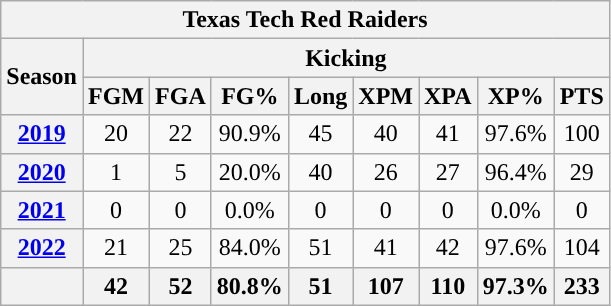<table class="wikitable" style="text-align:center;">
<tr>
<th colspan="9">Texas Tech Red Raiders</th>
</tr>
<tr>
<th rowspan="2">Season</th>
<th colspan="8">Kicking</th>
</tr>
<tr>
<th>FGM</th>
<th>FGA</th>
<th>FG%</th>
<th>Long</th>
<th>XPM</th>
<th>XPA</th>
<th>XP%</th>
<th>PTS</th>
</tr>
<tr>
<th><a href='#'>2019</a></th>
<td>20</td>
<td>22</td>
<td>90.9%</td>
<td>45</td>
<td>40</td>
<td>41</td>
<td>97.6%</td>
<td>100</td>
</tr>
<tr>
<th><a href='#'>2020</a></th>
<td>1</td>
<td>5</td>
<td>20.0%</td>
<td>40</td>
<td>26</td>
<td>27</td>
<td>96.4%</td>
<td>29</td>
</tr>
<tr>
<th><a href='#'>2021</a></th>
<td>0</td>
<td>0</td>
<td>0.0%</td>
<td>0</td>
<td>0</td>
<td>0</td>
<td>0.0%</td>
<td>0</td>
</tr>
<tr>
<th><a href='#'>2022</a></th>
<td>21</td>
<td>25</td>
<td>84.0%</td>
<td>51</td>
<td>41</td>
<td>42</td>
<td>97.6%</td>
<td>104</td>
</tr>
<tr>
<th></th>
<th>42</th>
<th>52</th>
<th>80.8%</th>
<th>51</th>
<th>107</th>
<th>110</th>
<th>97.3%</th>
<th>233</th>
</tr>
</table>
